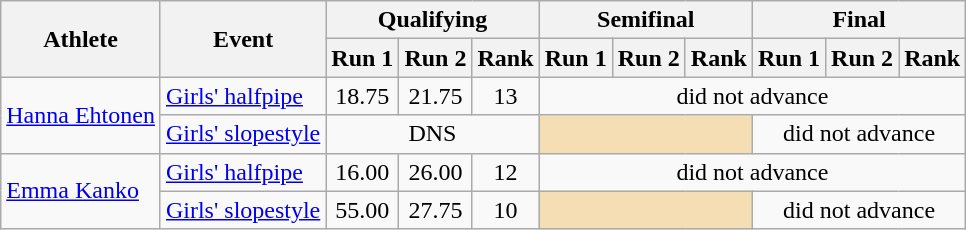<table class="wikitable">
<tr>
<th rowspan="2">Athlete</th>
<th rowspan="2">Event</th>
<th colspan="3">Qualifying</th>
<th colspan="3">Semifinal</th>
<th colspan="3">Final</th>
</tr>
<tr>
<th>Run 1</th>
<th>Run 2</th>
<th>Rank</th>
<th>Run 1</th>
<th>Run 2</th>
<th>Rank</th>
<th>Run 1</th>
<th>Run 2</th>
<th>Rank</th>
</tr>
<tr>
<td rowspan="2"><a href='#'>Hanna Ehtonen</a></td>
<td><a href='#'>Girls' halfpipe</a></td>
<td align="center">18.75</td>
<td align="center">21.75</td>
<td align="center">13</td>
<td align="center" colspan=6>did not advance</td>
</tr>
<tr>
<td><a href='#'>Girls' slopestyle</a></td>
<td align="center" colspan=3>DNS</td>
<td colspan=3 bgcolor="wheat"></td>
<td align="center" colspan=3>did not advance</td>
</tr>
<tr>
<td rowspan="2"><a href='#'>Emma Kanko</a></td>
<td><a href='#'>Girls' halfpipe</a></td>
<td align="center">16.00</td>
<td align="center">26.00</td>
<td align="center">12</td>
<td align="center" colspan=6>did not advance</td>
</tr>
<tr>
<td><a href='#'>Girls' slopestyle</a></td>
<td align="center">55.00</td>
<td align="center">27.75</td>
<td align="center">10</td>
<td colspan=3 bgcolor="wheat"></td>
<td align="center" colspan=3>did not advance</td>
</tr>
</table>
